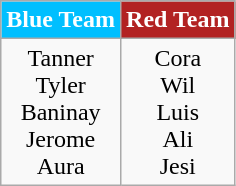<table class="wikitable" style="text-align:center; font-size:100%; line-height:18px;">
<tr>
<th style="background:#00BFFF; color:#ffffff">Blue Team</th>
<th style="background:#B22222; color:#ffffff">Red Team</th>
</tr>
<tr>
<td>Tanner<br>Tyler<br>Baninay<br>Jerome<br>Aura</td>
<td>Cora<br>Wil<br>Luis<br>Ali<br>Jesi</td>
</tr>
</table>
